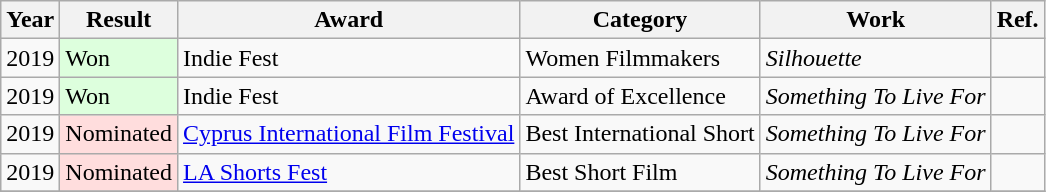<table class="wikitable">
<tr>
<th>Year</th>
<th>Result</th>
<th>Award</th>
<th>Category</th>
<th>Work</th>
<th>Ref.</th>
</tr>
<tr>
<td>2019</td>
<td style="background: #ddffdd">Won</td>
<td>Indie Fest</td>
<td>Women Filmmakers</td>
<td><em>Silhouette</em></td>
<td></td>
</tr>
<tr>
<td>2019</td>
<td style="background: #ddffdd">Won</td>
<td>Indie Fest</td>
<td>Award of Excellence</td>
<td><em>Something To Live For</em></td>
<td></td>
</tr>
<tr>
<td>2019</td>
<td style="background: #ffdddd">Nominated</td>
<td><a href='#'>Cyprus International Film Festival</a></td>
<td>Best International Short</td>
<td><em>Something To Live For</em></td>
<td></td>
</tr>
<tr>
<td>2019</td>
<td style="background: #ffdddd">Nominated</td>
<td><a href='#'>LA Shorts Fest</a></td>
<td>Best Short Film</td>
<td><em>Something To Live For</em></td>
<td></td>
</tr>
<tr>
</tr>
</table>
